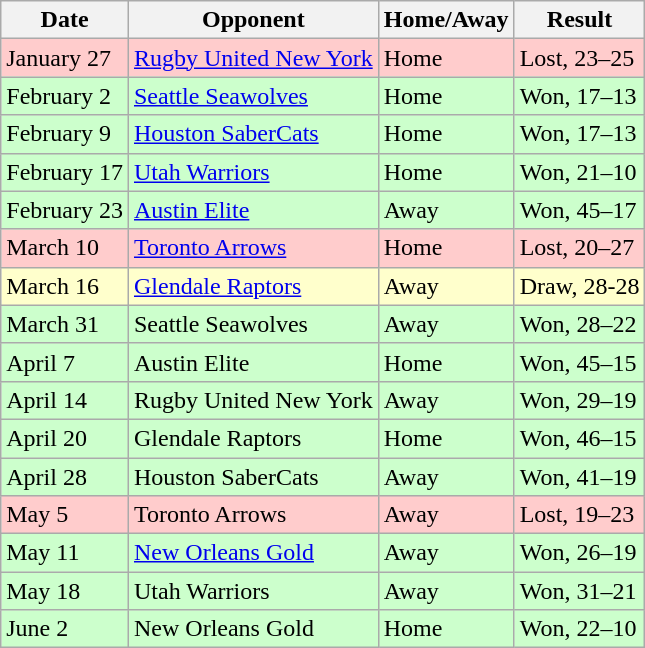<table class="wikitable">
<tr>
<th>Date</th>
<th>Opponent</th>
<th>Home/Away</th>
<th>Result</th>
</tr>
<tr bgcolor="#FFCCCC">
<td>January 27</td>
<td><a href='#'>Rugby United New York</a></td>
<td>Home</td>
<td>Lost, 23–25</td>
</tr>
<tr bgcolor="#CCFFCC">
<td>February 2</td>
<td><a href='#'>Seattle Seawolves</a></td>
<td>Home</td>
<td>Won, 17–13</td>
</tr>
<tr bgcolor="#CCFFCC">
<td>February 9</td>
<td><a href='#'>Houston SaberCats</a></td>
<td>Home</td>
<td>Won, 17–13</td>
</tr>
<tr bgcolor="#CCFFCC">
<td>February 17</td>
<td><a href='#'>Utah Warriors</a></td>
<td>Home</td>
<td>Won, 21–10</td>
</tr>
<tr bgcolor="#CCFFCC">
<td>February 23</td>
<td><a href='#'>Austin Elite</a></td>
<td>Away</td>
<td>Won, 45–17</td>
</tr>
<tr bgcolor="#FFCCCC">
<td>March 10</td>
<td><a href='#'>Toronto Arrows</a></td>
<td>Home</td>
<td>Lost, 20–27</td>
</tr>
<tr bgcolor="#FFFFCC">
<td>March 16</td>
<td><a href='#'>Glendale Raptors</a></td>
<td>Away</td>
<td>Draw, 28-28</td>
</tr>
<tr bgcolor="#CCFFCC">
<td>March 31</td>
<td>Seattle Seawolves</td>
<td>Away</td>
<td>Won, 28–22</td>
</tr>
<tr bgcolor="#CCFFCC">
<td>April 7</td>
<td>Austin Elite</td>
<td>Home</td>
<td>Won, 45–15</td>
</tr>
<tr bgcolor="#CCFFCC">
<td>April 14</td>
<td>Rugby United New York</td>
<td>Away</td>
<td>Won, 29–19</td>
</tr>
<tr bgcolor="#CCFFCC">
<td>April 20</td>
<td>Glendale Raptors</td>
<td>Home</td>
<td>Won, 46–15</td>
</tr>
<tr bgcolor="#CCFFCC">
<td>April 28</td>
<td>Houston SaberCats</td>
<td>Away</td>
<td>Won, 41–19</td>
</tr>
<tr bgcolor="#FFCCCC">
<td>May 5</td>
<td>Toronto Arrows</td>
<td>Away</td>
<td>Lost, 19–23</td>
</tr>
<tr bgcolor="#CCFFCC">
<td>May 11</td>
<td><a href='#'>New Orleans Gold</a></td>
<td>Away</td>
<td>Won, 26–19</td>
</tr>
<tr bgcolor="#CCFFCC">
<td>May 18</td>
<td>Utah Warriors</td>
<td>Away</td>
<td>Won, 31–21</td>
</tr>
<tr bgcolor="#CCFFCC">
<td>June 2</td>
<td>New Orleans Gold</td>
<td>Home</td>
<td>Won, 22–10</td>
</tr>
</table>
